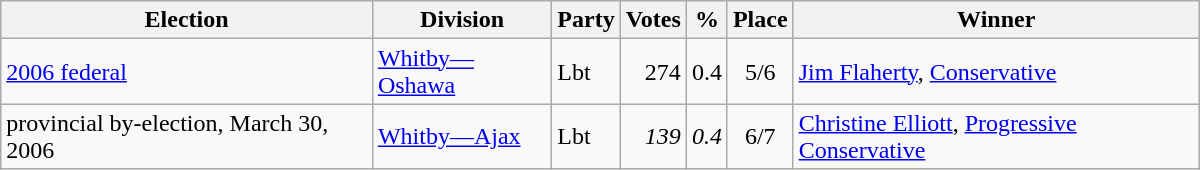<table class="wikitable" width="800">
<tr>
<th align="left">Election</th>
<th align="left">Division</th>
<th align="left">Party</th>
<th align="right">Votes</th>
<th align="right">%</th>
<th align="center">Place</th>
<th align="center">Winner</th>
</tr>
<tr>
<td align="left"><a href='#'>2006 federal</a></td>
<td align="left"><a href='#'>Whitby—Oshawa</a></td>
<td align="left">Lbt</td>
<td align="right">274</td>
<td align="right">0.4</td>
<td align="center">5/6</td>
<td align="left"><a href='#'>Jim Flaherty</a>, <a href='#'>Conservative</a></td>
</tr>
<tr>
<td align="left">provincial by-election, March 30, 2006</td>
<td align="left"><a href='#'>Whitby—Ajax</a></td>
<td align="left">Lbt</td>
<td align="right"><em>139</em></td>
<td align="right"><em>0.4</em></td>
<td align="center">6/7</td>
<td align="left"><a href='#'>Christine Elliott</a>, <a href='#'>Progressive Conservative</a></td>
</tr>
</table>
